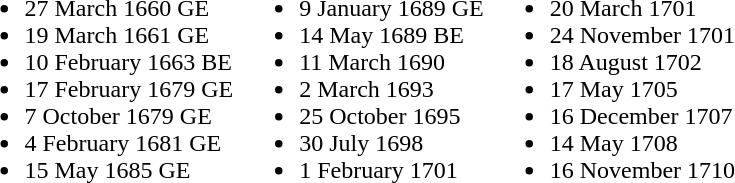<table border="0">
<tr>
<td><br><ul><li>27 March 1660 GE</li><li>19 March 1661 GE</li><li>10 February 1663 BE</li><li>17 February 1679 GE</li><li>7 October 1679 GE</li><li>4 February 1681 GE</li><li>15 May 1685 GE</li></ul></td>
<td><br><ul><li>9 January 1689 GE</li><li>14 May 1689 BE</li><li>11 March 1690</li><li>2 March 1693</li><li>25 October 1695</li><li>30 July 1698</li><li>1 February 1701</li></ul></td>
<td><br><ul><li>20 March 1701</li><li>24 November 1701</li><li>18 August 1702</li><li>17 May 1705</li><li>16 December 1707</li><li>14 May 1708</li><li>16 November 1710</li></ul></td>
</tr>
</table>
